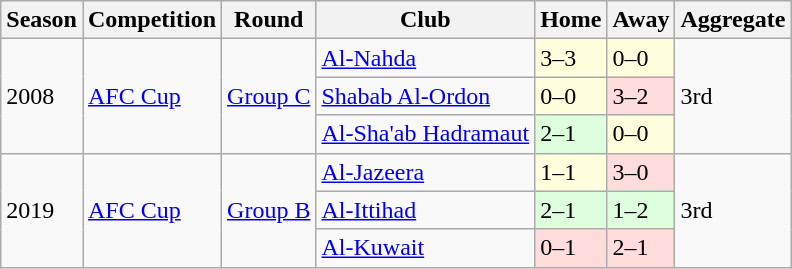<table class="wikitable">
<tr>
<th>Season</th>
<th>Competition</th>
<th>Round</th>
<th>Club</th>
<th>Home</th>
<th>Away</th>
<th>Aggregate</th>
</tr>
<tr>
<td rowspan="3">2008</td>
<td rowspan="3"><a href='#'>AFC Cup</a></td>
<td rowspan="3"><a href='#'>Group C</a></td>
<td> <a href='#'>Al-Nahda</a></td>
<td style="background:#ffd;">3–3</td>
<td style="background:#ffd;">0–0</td>
<td rowspan="3">3rd</td>
</tr>
<tr>
<td> <a href='#'>Shabab Al-Ordon</a></td>
<td style="background:#ffd;">0–0</td>
<td style="background:#fdd;">3–2</td>
</tr>
<tr>
<td> <a href='#'>Al-Sha'ab Hadramaut</a></td>
<td style="background:#dfd;">2–1</td>
<td style="background:#ffd;">0–0</td>
</tr>
<tr>
<td rowspan="3">2019</td>
<td rowspan="3"><a href='#'>AFC Cup</a></td>
<td rowspan="3"><a href='#'>Group B</a></td>
<td> <a href='#'>Al-Jazeera</a></td>
<td style="background:#ffd;">1–1</td>
<td style="background:#fdd;">3–0</td>
<td rowspan="3">3rd</td>
</tr>
<tr>
<td> <a href='#'>Al-Ittihad</a></td>
<td style="background:#dfd;">2–1</td>
<td style="background:#dfd;">1–2</td>
</tr>
<tr>
<td> <a href='#'>Al-Kuwait</a></td>
<td style="background:#fdd;">0–1</td>
<td style="background:#fdd;">2–1</td>
</tr>
</table>
